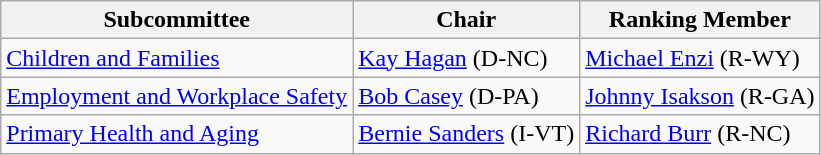<table class="wikitable">
<tr>
<th>Subcommittee</th>
<th>Chair</th>
<th>Ranking Member</th>
</tr>
<tr>
<td><a href='#'>Children and Families</a></td>
<td><a href='#'>Kay Hagan</a> (D-NC)</td>
<td><a href='#'>Michael Enzi</a> (R-WY)</td>
</tr>
<tr>
<td><a href='#'>Employment and Workplace Safety</a></td>
<td><a href='#'>Bob Casey</a> (D-PA)</td>
<td><a href='#'>Johnny Isakson</a> (R-GA)</td>
</tr>
<tr>
<td><a href='#'>Primary Health and Aging</a></td>
<td><a href='#'>Bernie Sanders</a> (I-VT)</td>
<td><a href='#'>Richard Burr</a> (R-NC)</td>
</tr>
</table>
